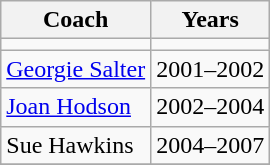<table class="wikitable collapsible">
<tr>
<th>Coach</th>
<th>Years</th>
</tr>
<tr>
<td></td>
</tr>
<tr>
<td><a href='#'>Georgie Salter</a></td>
<td>2001–2002</td>
</tr>
<tr>
<td><a href='#'>Joan Hodson</a></td>
<td>2002–2004</td>
</tr>
<tr>
<td>Sue Hawkins</td>
<td>2004–2007</td>
</tr>
<tr>
</tr>
</table>
